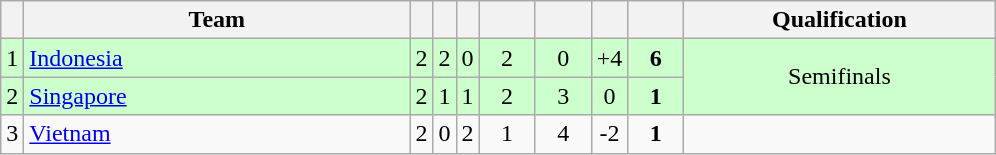<table class="wikitable" style="text-align: center;">
<tr>
<th></th>
<th width="250">Team</th>
<th></th>
<th></th>
<th></th>
<th width="30"></th>
<th width="30"></th>
<th></th>
<th width="30"></th>
<th width="200">Qualification</th>
</tr>
<tr style="background-color:#cfc">
<td>1</td>
<td align="left"> <a href='#'>Indonesia</a></td>
<td>2</td>
<td>2</td>
<td>0</td>
<td>2</td>
<td>0</td>
<td>+4</td>
<td><strong>6</strong></td>
<td rowspan="2">Semifinals</td>
</tr>
<tr style="background-color:#cfc">
<td>2</td>
<td align="left"> <a href='#'>Singapore</a> </td>
<td>2</td>
<td>1</td>
<td>1</td>
<td>2</td>
<td>3</td>
<td>0</td>
<td><strong>1</strong></td>
</tr>
<tr>
<td>3</td>
<td align="left"> <a href='#'>Vietnam</a> </td>
<td>2</td>
<td>0</td>
<td>2</td>
<td>1</td>
<td>4</td>
<td>-2</td>
<td><strong>1</strong></td>
<td></td>
</tr>
</table>
